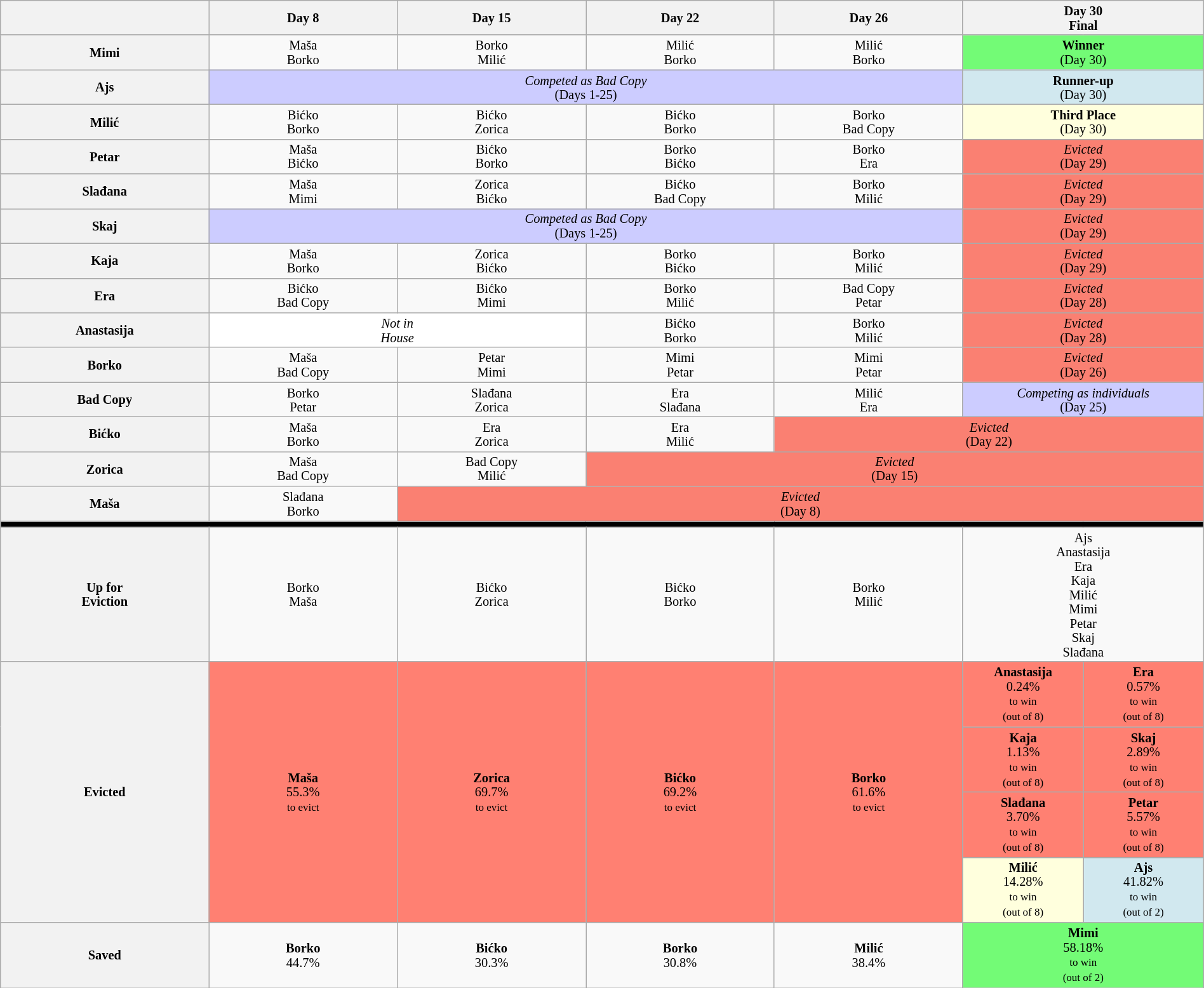<table class="wikitable" style="text-align:center; width:100%; font-size:85%; line-height:15px">
<tr>
<th></th>
<th>Day 8</th>
<th>Day 15</th>
<th>Day 22</th>
<th>Day 26</th>
<th colspan="2">Day 30<br>Final</th>
</tr>
<tr>
<th>Mimi</th>
<td>Maša<br>Borko</td>
<td>Borko<br>Milić</td>
<td>Milić<br>Borko</td>
<td>Milić<br>Borko</td>
<td colspan=2 style="background:#73FB76;"><strong>Winner</strong><br>(Day 30)</td>
</tr>
<tr>
<th>Ajs </th>
<td style="background:#CCCCFF;" colspan="4"><em>Competed as Bad Copy</em><br>(Days 1-25)</td>
<td colspan=2 style="background:#D1E8EF;"><strong>Runner-up</strong><br>(Day 30)</td>
</tr>
<tr>
<th>Milić</th>
<td>Bićko<br>Borko</td>
<td>Bićko<br>Zorica</td>
<td>Bićko<br>Borko</td>
<td>Borko<br>Bad Copy</td>
<td colspan=2 style="background:#ffffdd;"><strong>Third Place</strong><br>(Day 30)</td>
</tr>
<tr>
<th>Petar</th>
<td>Maša<br>Bićko</td>
<td>Bićko<br>Borko</td>
<td>Borko<br>Bićko</td>
<td>Borko<br>Era</td>
<td colspan=2  style="background:#fa8072;"><em>Evicted</em><br>(Day 29)</td>
</tr>
<tr>
<th>Slađana</th>
<td>Maša<br>Mimi</td>
<td>Zorica<br>Bićko</td>
<td>Bićko<br>Bad Copy</td>
<td>Borko<br>Milić</td>
<td colspan=2  style="background:#fa8072;"><em>Evicted</em><br>(Day 29)</td>
</tr>
<tr>
<th>Skaj </th>
<td style="background:#CCCCFF;" colspan="4"><em>Competed as Bad Copy</em><br>(Days 1-25)</td>
<td colspan=2  style="background:#fa8072;"><em>Evicted</em><br>(Day 29)</td>
</tr>
<tr>
<th>Kaja</th>
<td>Maša<br>Borko</td>
<td>Zorica<br>Bićko</td>
<td>Borko<br>Bićko</td>
<td>Borko<br>Milić</td>
<td colspan=2  style="background:#fa8072;"><em>Evicted</em><br>(Day 29)</td>
</tr>
<tr>
<th>Era</th>
<td>Bićko<br>Bad Copy</td>
<td>Bićko<br>Mimi</td>
<td>Borko<br>Milić</td>
<td>Bad Copy<br>Petar</td>
<td colspan=2  style="background:#fa8072;"><em>Evicted</em><br>(Day 28)</td>
</tr>
<tr>
<th>Anastasija</th>
<td style="background:#FFFFFF;" colspan="2"><em>Not in<br>House</em></td>
<td>Bićko<br>Borko</td>
<td>Borko<br>Milić</td>
<td colspan=2  style="background:#fa8072;"><em>Evicted</em><br>(Day 28)</td>
</tr>
<tr>
<th>Borko</th>
<td>Maša<br>Bad Copy</td>
<td>Petar<br>Mimi</td>
<td>Mimi<br>Petar</td>
<td>Mimi<br>Petar</td>
<td colspan=2  style="background:#fa8072;"><em>Evicted</em><br>(Day 26)</td>
</tr>
<tr>
<th>Bad Copy</th>
<td>Borko<br>Petar</td>
<td>Slađana<br>Zorica</td>
<td>Era<br>Slađana</td>
<td>Milić<br>Era</td>
<td colspan=2 style="background:#CCCCFF;"><em>Competing as individuals</em><br>(Day 25)</td>
</tr>
<tr>
<th>Bićko</th>
<td>Maša<br>Borko</td>
<td>Era<br>Zorica</td>
<td>Era<br>Milić</td>
<td colspan=3  style="background:#fa8072;"><em>Evicted</em><br>(Day 22)</td>
</tr>
<tr>
<th>Zorica</th>
<td>Maša<br>Bad Copy</td>
<td>Bad Copy<br>Milić</td>
<td colspan=4 style="background:#fa8072;"><em>Evicted</em><br>(Day 15)</td>
</tr>
<tr>
<th>Maša</th>
<td>Slađana<br>Borko</td>
<td colspan=5 style="background:#fa8072;"><em>Evicted</em><br>(Day 8)</td>
</tr>
<tr>
<td colspan=7 style="background:#000;"></td>
</tr>
<tr>
<th>Up for<br>Eviction</th>
<td>Borko<br>Maša</td>
<td>Bićko<br>Zorica</td>
<td>Bićko<br>Borko</td>
<td>Borko<br>Milić</td>
<td colspan=2>Ajs<br>Anastasija<br>Era<br>Kaja<br>Milić<br>Mimi<br>Petar<br>Skaj<br>Slađana</td>
</tr>
<tr>
<th rowspan=4>Evicted</th>
<td rowspan=4 style="background:#FF8072"><strong>Maša</strong><br>55.3%<br><small>to evict</small></td>
<td rowspan=4 style="background:#FF8072"><strong>Zorica</strong><br>69.7%<br><small>to evict</small></td>
<td rowspan=4 style="background:#FF8072"><strong>Bićko</strong><br>69.2%<br><small>to evict</small></td>
<td rowspan=4 style="background:#FF8072"><strong>Borko</strong><br>61.6%<br><small>to evict</small></td>
<td style="background:#FF8072"><strong>Anastasija</strong><br>0.24%<br><small>to win<br>(out of 8)</small></td>
<td style="background:#FF8072"><strong>Era</strong><br>0.57%<br><small>to win<br>(out of 8)</small></td>
</tr>
<tr>
<td style="background:#FF8072; width:10%"><strong>Kaja</strong><br>1.13%<br><small>to win<br>(out of 8)</small></td>
<td style="background:#FF8072; width:10%"><strong>Skaj</strong><br>2.89%<br><small>to win<br>(out of 8)</small></td>
</tr>
<tr>
<td style="background:#FF8072"><strong>Slađana</strong><br>3.70%<br><small>to win<br>(out of 8)</small></td>
<td style="background:#FF8072"><strong>Petar</strong><br>5.57%<br><small>to win<br>(out of 8)</small></td>
</tr>
<tr>
<td style="background:#ffffdd"><strong>Milić</strong><br>14.28%<br><small>to win<br>(out of 8)</small></td>
<td style="background:#D1E8EF"><strong>Ajs</strong><br>41.82%<br><small>to win<br>(out of 2)</small></td>
</tr>
<tr>
<th>Saved</th>
<td><strong>Borko</strong><br>44.7%</td>
<td><strong>Bićko</strong><br>30.3%</td>
<td><strong>Borko</strong><br>30.8%</td>
<td><strong>Milić</strong><br>38.4%</td>
<td colspan=2 style="background:#73FB76"><strong>Mimi</strong><br>58.18%<br><small>to win<br>(out of 2)</small></td>
</tr>
</table>
